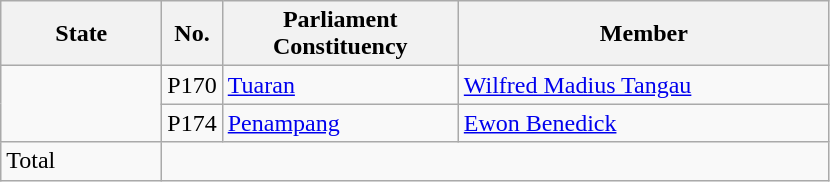<table class ="wikitable sortable">
<tr>
<th style="width:100px;">State</th>
<th style="width:30px;">No.</th>
<th style="width:150px;">Parliament Constituency</th>
<th style="width:240px;">Member</th>
</tr>
<tr>
<td rowspan=2></td>
<td>P170</td>
<td><a href='#'>Tuaran</a></td>
<td><a href='#'>Wilfred Madius Tangau</a></td>
</tr>
<tr>
<td>P174</td>
<td><a href='#'>Penampang</a></td>
<td><a href='#'>Ewon Benedick</a></td>
</tr>
<tr>
<td>Total</td>
<td colspan="4" style="width:30px;"></td>
</tr>
</table>
